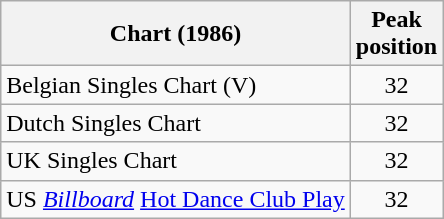<table class="wikitable sortable">
<tr>
<th>Chart (1986)</th>
<th>Peak<br>position</th>
</tr>
<tr>
<td>Belgian Singles Chart (V)</td>
<td style="text-align:center;">32</td>
</tr>
<tr>
<td>Dutch Singles Chart</td>
<td style="text-align:center;">32</td>
</tr>
<tr>
<td>UK Singles Chart</td>
<td style="text-align:center;">32</td>
</tr>
<tr>
<td>US <em><a href='#'>Billboard</a></em> <a href='#'>Hot Dance Club Play</a></td>
<td style="text-align:center;">32</td>
</tr>
</table>
